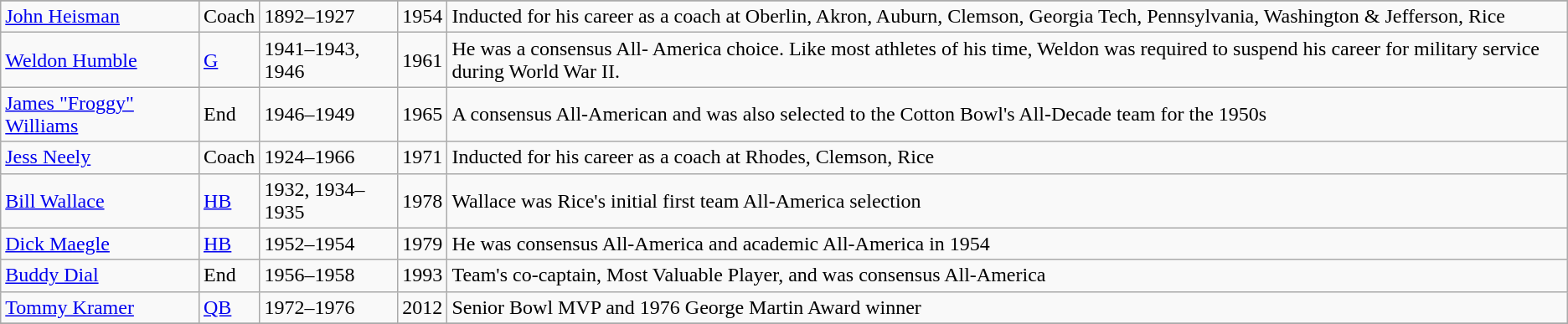<table class="wikitable">
<tr>
</tr>
<tr>
<td><a href='#'>John Heisman</a></td>
<td>Coach</td>
<td>1892–1927</td>
<td>1954</td>
<td>Inducted for his career as a coach at  Oberlin, Akron, Auburn, Clemson, Georgia Tech, Pennsylvania, Washington & Jefferson, Rice</td>
</tr>
<tr>
<td><a href='#'>Weldon Humble</a></td>
<td><a href='#'>G</a></td>
<td>1941–1943, 1946</td>
<td>1961</td>
<td>He was a consensus All- America choice. Like most athletes of his time, Weldon was required to suspend his career for military service during World War II.</td>
</tr>
<tr>
<td><a href='#'>James "Froggy" Williams</a></td>
<td>End</td>
<td>1946–1949</td>
<td>1965</td>
<td>A consensus All-American and was also selected to the Cotton Bowl's All-Decade team for the 1950s</td>
</tr>
<tr>
<td><a href='#'>Jess Neely</a></td>
<td>Coach</td>
<td>1924–1966</td>
<td>1971</td>
<td>Inducted for his career as a coach at Rhodes, Clemson, Rice</td>
</tr>
<tr>
<td><a href='#'>Bill Wallace</a></td>
<td><a href='#'>HB</a></td>
<td>1932, 1934–1935</td>
<td>1978</td>
<td>Wallace was Rice's initial first team All-America selection</td>
</tr>
<tr>
<td><a href='#'>Dick Maegle</a></td>
<td><a href='#'>HB</a></td>
<td>1952–1954</td>
<td>1979</td>
<td>He was consensus All-America and academic All-America in 1954</td>
</tr>
<tr>
<td><a href='#'>Buddy Dial</a></td>
<td>End</td>
<td>1956–1958</td>
<td>1993</td>
<td>Team's co-captain, Most Valuable Player, and was consensus All-America</td>
</tr>
<tr>
<td><a href='#'>Tommy Kramer</a></td>
<td><a href='#'>QB</a></td>
<td>1972–1976</td>
<td>2012</td>
<td>Senior Bowl MVP and 1976 George Martin Award winner</td>
</tr>
<tr>
</tr>
</table>
